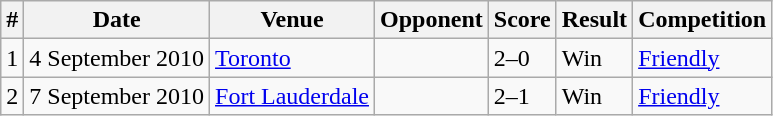<table class="wikitable">
<tr>
<th>#</th>
<th>Date</th>
<th>Venue</th>
<th>Opponent</th>
<th>Score</th>
<th>Result</th>
<th>Competition</th>
</tr>
<tr>
<td>1</td>
<td>4 September 2010</td>
<td><a href='#'>Toronto</a></td>
<td></td>
<td>2–0</td>
<td>Win</td>
<td><a href='#'>Friendly</a></td>
</tr>
<tr>
<td>2</td>
<td>7 September 2010</td>
<td><a href='#'>Fort Lauderdale</a></td>
<td></td>
<td>2–1</td>
<td>Win</td>
<td><a href='#'>Friendly</a></td>
</tr>
</table>
